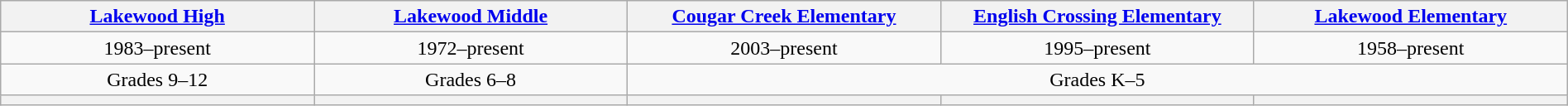<table class="wikitable" style="text-align:center" width=100%>
<tr>
<th width="20%"><a href='#'>Lakewood High</a></th>
<th width="20%"><a href='#'>Lakewood Middle</a></th>
<th width="20%"><a href='#'>Cougar Creek Elementary</a></th>
<th width="20%"><a href='#'>English Crossing Elementary</a></th>
<th width="20%"><a href='#'>Lakewood Elementary</a></th>
</tr>
<tr>
<td>1983–present</td>
<td>1972–present</td>
<td>2003–present</td>
<td>1995–present</td>
<td>1958–present</td>
</tr>
<tr>
<td>Grades 9–12</td>
<td>Grades 6–8</td>
<td colspan="3">Grades K–5</td>
</tr>
<tr>
<th></th>
<th></th>
<th></th>
<th></th>
<th></th>
</tr>
</table>
